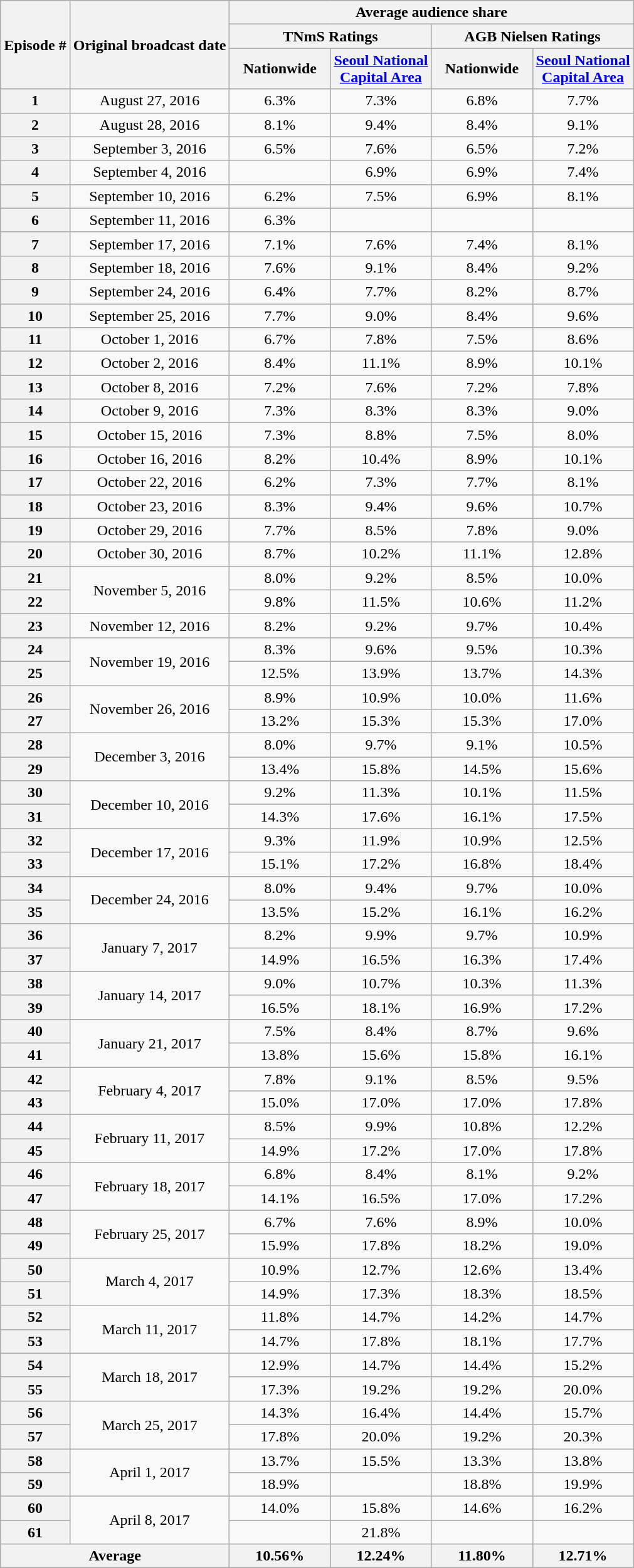<table class=wikitable style="text-align:center;">
<tr>
<th rowspan="3">Episode #</th>
<th rowspan="3">Original broadcast date</th>
<th colspan="4">Average audience share</th>
</tr>
<tr>
<th colspan="2">TNmS Ratings</th>
<th colspan="2">AGB Nielsen Ratings</th>
</tr>
<tr>
<th width=100>Nationwide</th>
<th width=100><a href='#'>Seoul National Capital Area</a></th>
<th width=100>Nationwide</th>
<th width=100><a href='#'>Seoul National Capital Area</a></th>
</tr>
<tr>
<th>1</th>
<td>August 27, 2016</td>
<td>6.3%</td>
<td>7.3%</td>
<td>6.8%</td>
<td>7.7%</td>
</tr>
<tr>
<th>2</th>
<td>August 28, 2016</td>
<td>8.1%</td>
<td>9.4%</td>
<td>8.4%</td>
<td>9.1%</td>
</tr>
<tr>
<th>3</th>
<td>September 3, 2016</td>
<td>6.5%</td>
<td>7.6%</td>
<td>6.5%</td>
<td>7.2%</td>
</tr>
<tr>
<th>4</th>
<td>September 4, 2016</td>
<td></td>
<td>6.9%</td>
<td>6.9%</td>
<td>7.4%</td>
</tr>
<tr>
<th>5</th>
<td>September 10, 2016</td>
<td>6.2%</td>
<td>7.5%</td>
<td>6.9%</td>
<td>8.1%</td>
</tr>
<tr>
<th>6</th>
<td>September 11, 2016</td>
<td>6.3%</td>
<td></td>
<td></td>
<td></td>
</tr>
<tr>
<th>7</th>
<td>September 17, 2016</td>
<td>7.1%</td>
<td>7.6%</td>
<td>7.4%</td>
<td>8.1%</td>
</tr>
<tr>
<th>8</th>
<td>September 18, 2016</td>
<td>7.6%</td>
<td>9.1%</td>
<td>8.4%</td>
<td>9.2%</td>
</tr>
<tr>
<th>9</th>
<td>September 24, 2016</td>
<td>6.4%</td>
<td>7.7%</td>
<td>8.2%</td>
<td>8.7%</td>
</tr>
<tr>
<th>10</th>
<td>September 25, 2016</td>
<td>7.7%</td>
<td>9.0%</td>
<td>8.4%</td>
<td>9.6%</td>
</tr>
<tr>
<th>11</th>
<td>October 1, 2016</td>
<td>6.7%</td>
<td>7.8%</td>
<td>7.5%</td>
<td>8.6%</td>
</tr>
<tr>
<th>12</th>
<td>October 2, 2016</td>
<td>8.4%</td>
<td>11.1%</td>
<td>8.9%</td>
<td>10.1%</td>
</tr>
<tr>
<th>13</th>
<td>October 8, 2016</td>
<td>7.2%</td>
<td>7.6%</td>
<td>7.2%</td>
<td>7.8%</td>
</tr>
<tr>
<th>14</th>
<td>October 9, 2016</td>
<td>7.3%</td>
<td>8.3%</td>
<td>8.3%</td>
<td>9.0%</td>
</tr>
<tr>
<th>15</th>
<td>October 15, 2016</td>
<td>7.3%</td>
<td>8.8%</td>
<td>7.5%</td>
<td>8.0%</td>
</tr>
<tr>
<th>16</th>
<td>October 16, 2016</td>
<td>8.2%</td>
<td>10.4%</td>
<td>8.9%</td>
<td>10.1%</td>
</tr>
<tr>
<th>17</th>
<td>October 22, 2016</td>
<td>6.2%</td>
<td>7.3%</td>
<td>7.7%</td>
<td>8.1%</td>
</tr>
<tr>
<th>18</th>
<td>October 23, 2016</td>
<td>8.3%</td>
<td>9.4%</td>
<td>9.6%</td>
<td>10.7%</td>
</tr>
<tr>
<th>19</th>
<td>October 29, 2016</td>
<td>7.7%</td>
<td>8.5%</td>
<td>7.8%</td>
<td>9.0%</td>
</tr>
<tr>
<th>20</th>
<td>October 30, 2016</td>
<td>8.7%</td>
<td>10.2%</td>
<td>11.1%</td>
<td>12.8%</td>
</tr>
<tr>
<th>21</th>
<td rowspan=2>November 5, 2016</td>
<td>8.0%</td>
<td>9.2%</td>
<td>8.5%</td>
<td>10.0%</td>
</tr>
<tr>
<th>22</th>
<td>9.8%</td>
<td>11.5%</td>
<td>10.6%</td>
<td>11.2%</td>
</tr>
<tr>
<th>23</th>
<td>November 12, 2016</td>
<td>8.2%</td>
<td>9.2%</td>
<td>9.7%</td>
<td>10.4%</td>
</tr>
<tr>
<th>24</th>
<td rowspan=2>November 19, 2016</td>
<td>8.3%</td>
<td>9.6%</td>
<td>9.5%</td>
<td>10.3%</td>
</tr>
<tr>
<th>25</th>
<td>12.5%</td>
<td>13.9%</td>
<td>13.7%</td>
<td>14.3%</td>
</tr>
<tr>
<th>26</th>
<td rowspan=2>November 26, 2016</td>
<td>8.9%</td>
<td>10.9%</td>
<td>10.0%</td>
<td>11.6%</td>
</tr>
<tr>
<th>27</th>
<td>13.2%</td>
<td>15.3%</td>
<td>15.3%</td>
<td>17.0%</td>
</tr>
<tr>
<th>28</th>
<td rowspan=2>December 3, 2016</td>
<td>8.0%</td>
<td>9.7%</td>
<td>9.1%</td>
<td>10.5%</td>
</tr>
<tr>
<th>29</th>
<td>13.4%</td>
<td>15.8%</td>
<td>14.5%</td>
<td>15.6%</td>
</tr>
<tr>
<th>30</th>
<td rowspan=2>December 10, 2016</td>
<td>9.2%</td>
<td>11.3%</td>
<td>10.1%</td>
<td>11.5%</td>
</tr>
<tr>
<th>31</th>
<td>14.3%</td>
<td>17.6%</td>
<td>16.1%</td>
<td>17.5%</td>
</tr>
<tr>
<th>32</th>
<td rowspan=2>December 17, 2016</td>
<td>9.3%</td>
<td>11.9%</td>
<td>10.9%</td>
<td>12.5%</td>
</tr>
<tr>
<th>33</th>
<td>15.1%</td>
<td>17.2%</td>
<td>16.8%</td>
<td>18.4%</td>
</tr>
<tr>
<th>34</th>
<td rowspan=2>December 24, 2016</td>
<td>8.0%</td>
<td>9.4%</td>
<td>9.7%</td>
<td>10.0%</td>
</tr>
<tr>
<th>35</th>
<td>13.5%</td>
<td>15.2%</td>
<td>16.1%</td>
<td>16.2%</td>
</tr>
<tr>
<th>36</th>
<td rowspan=2>January 7, 2017</td>
<td>8.2%</td>
<td>9.9%</td>
<td>9.7%</td>
<td>10.9%</td>
</tr>
<tr>
<th>37</th>
<td>14.9%</td>
<td>16.5%</td>
<td>16.3%</td>
<td>17.4%</td>
</tr>
<tr>
<th>38</th>
<td rowspan=2>January 14, 2017</td>
<td>9.0%</td>
<td>10.7%</td>
<td>10.3%</td>
<td>11.3%</td>
</tr>
<tr>
<th>39</th>
<td>16.5%</td>
<td>18.1%</td>
<td>16.9%</td>
<td>17.2%</td>
</tr>
<tr>
<th>40</th>
<td rowspan=2>January 21, 2017</td>
<td>7.5%</td>
<td>8.4%</td>
<td>8.7%</td>
<td>9.6%</td>
</tr>
<tr>
<th>41</th>
<td>13.8%</td>
<td>15.6%</td>
<td>15.8%</td>
<td>16.1%</td>
</tr>
<tr>
<th>42</th>
<td rowspan=2>February 4, 2017</td>
<td>7.8%</td>
<td>9.1%</td>
<td>8.5%</td>
<td>9.5%</td>
</tr>
<tr>
<th>43</th>
<td>15.0%</td>
<td>17.0%</td>
<td>17.0%</td>
<td>17.8%</td>
</tr>
<tr>
<th>44</th>
<td rowspan=2>February 11, 2017</td>
<td>8.5%</td>
<td>9.9%</td>
<td>10.8%</td>
<td>12.2%</td>
</tr>
<tr>
<th>45</th>
<td>14.9%</td>
<td>17.2%</td>
<td>17.0%</td>
<td>17.8%</td>
</tr>
<tr>
<th>46</th>
<td rowspan=2>February 18, 2017</td>
<td>6.8%</td>
<td>8.4%</td>
<td>8.1%</td>
<td>9.2%</td>
</tr>
<tr>
<th>47</th>
<td>14.1%</td>
<td>16.5%</td>
<td>17.0%</td>
<td>17.2%</td>
</tr>
<tr>
<th>48</th>
<td rowspan=2>February 25, 2017</td>
<td>6.7%</td>
<td>7.6%</td>
<td>8.9%</td>
<td>10.0%</td>
</tr>
<tr>
<th>49</th>
<td>15.9%</td>
<td>17.8%</td>
<td>18.2%</td>
<td>19.0%</td>
</tr>
<tr>
<th>50</th>
<td rowspan=2>March 4, 2017</td>
<td>10.9%</td>
<td>12.7%</td>
<td>12.6%</td>
<td>13.4%</td>
</tr>
<tr>
<th>51</th>
<td>14.9%</td>
<td>17.3%</td>
<td>18.3%</td>
<td>18.5%</td>
</tr>
<tr>
<th>52</th>
<td rowspan=2>March 11, 2017</td>
<td>11.8%</td>
<td>14.7%</td>
<td>14.2%</td>
<td>14.7%</td>
</tr>
<tr>
<th>53</th>
<td>14.7%</td>
<td>17.8%</td>
<td>18.1%</td>
<td>17.7%</td>
</tr>
<tr>
<th>54</th>
<td rowspan=2>March 18, 2017</td>
<td>12.9%</td>
<td>14.7%</td>
<td>14.4%</td>
<td>15.2%</td>
</tr>
<tr>
<th>55</th>
<td>17.3%</td>
<td>19.2%</td>
<td>19.2%</td>
<td>20.0%</td>
</tr>
<tr>
<th>56</th>
<td rowspan=2>March 25, 2017</td>
<td>14.3%</td>
<td>16.4%</td>
<td>14.4%</td>
<td>15.7%</td>
</tr>
<tr>
<th>57</th>
<td>17.8%</td>
<td>20.0%</td>
<td>19.2%</td>
<td>20.3%</td>
</tr>
<tr>
<th>58</th>
<td rowspan=2>April 1, 2017</td>
<td>13.7%</td>
<td>15.5%</td>
<td>13.3%</td>
<td>13.8%</td>
</tr>
<tr>
<th>59</th>
<td>18.9%</td>
<td></td>
<td>18.8%</td>
<td>19.9%</td>
</tr>
<tr>
<th>60</th>
<td rowspan=2>April 8, 2017</td>
<td>14.0%</td>
<td>15.8%</td>
<td>14.6%</td>
<td>16.2%</td>
</tr>
<tr>
<th>61</th>
<td></td>
<td>21.8%</td>
<td></td>
<td></td>
</tr>
<tr>
<th colspan=2>Average</th>
<th>10.56%</th>
<th>12.24%</th>
<th>11.80%</th>
<th>12.71%</th>
</tr>
</table>
